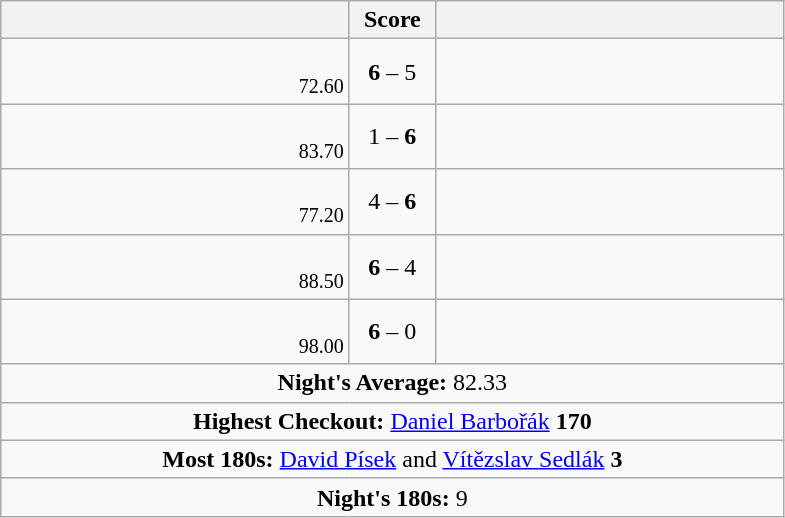<table class="wikitable" style="text-align:center">
<tr>
<th style="width:225px;"></th>
<th style="width:50px;">Score</th>
<th style="width:225px;"></th>
</tr>
<tr style="text-align:left;">
<td align=right> <br> <small><span>72.60</span></small></td>
<td align=center><strong>6</strong> – 5</td>
<td></td>
</tr>
<tr style="text-align:left;">
<td align=right> <br> <small><span>83.70</span></small></td>
<td align=center>1 – <strong>6</strong></td>
<td></td>
</tr>
<tr style="text-align:left;">
<td align=right> <br> <small><span>77.20</span></small></td>
<td align=center>4 – <strong>6</strong></td>
<td></td>
</tr>
<tr style="text-align:left;">
<td align=right> <br> <small><span>88.50</span></small></td>
<td align=center><strong>6</strong> – 4</td>
<td></td>
</tr>
<tr style="text-align:left;">
<td align=right> <br> <small><span>98.00</span></small></td>
<td align=center><strong>6</strong> – 0</td>
<td></td>
</tr>
<tr style="text-align:center;">
<td colspan="3"><strong>Night's Average:</strong> 82.33</td>
</tr>
<tr style="text-align:center;">
<td colspan="3"><strong>Highest Checkout:</strong>  <a href='#'>Daniel Barbořák</a> <strong>170</strong></td>
</tr>
<tr style="text-align:center;">
<td colspan="3"><strong>Most 180s:</strong>   <a href='#'>David Písek</a> and <a href='#'>Vítězslav Sedlák</a> <strong>3</strong></td>
</tr>
<tr style="text-align:center;">
<td colspan="3"><strong>Night's 180s:</strong> 9</td>
</tr>
</table>
